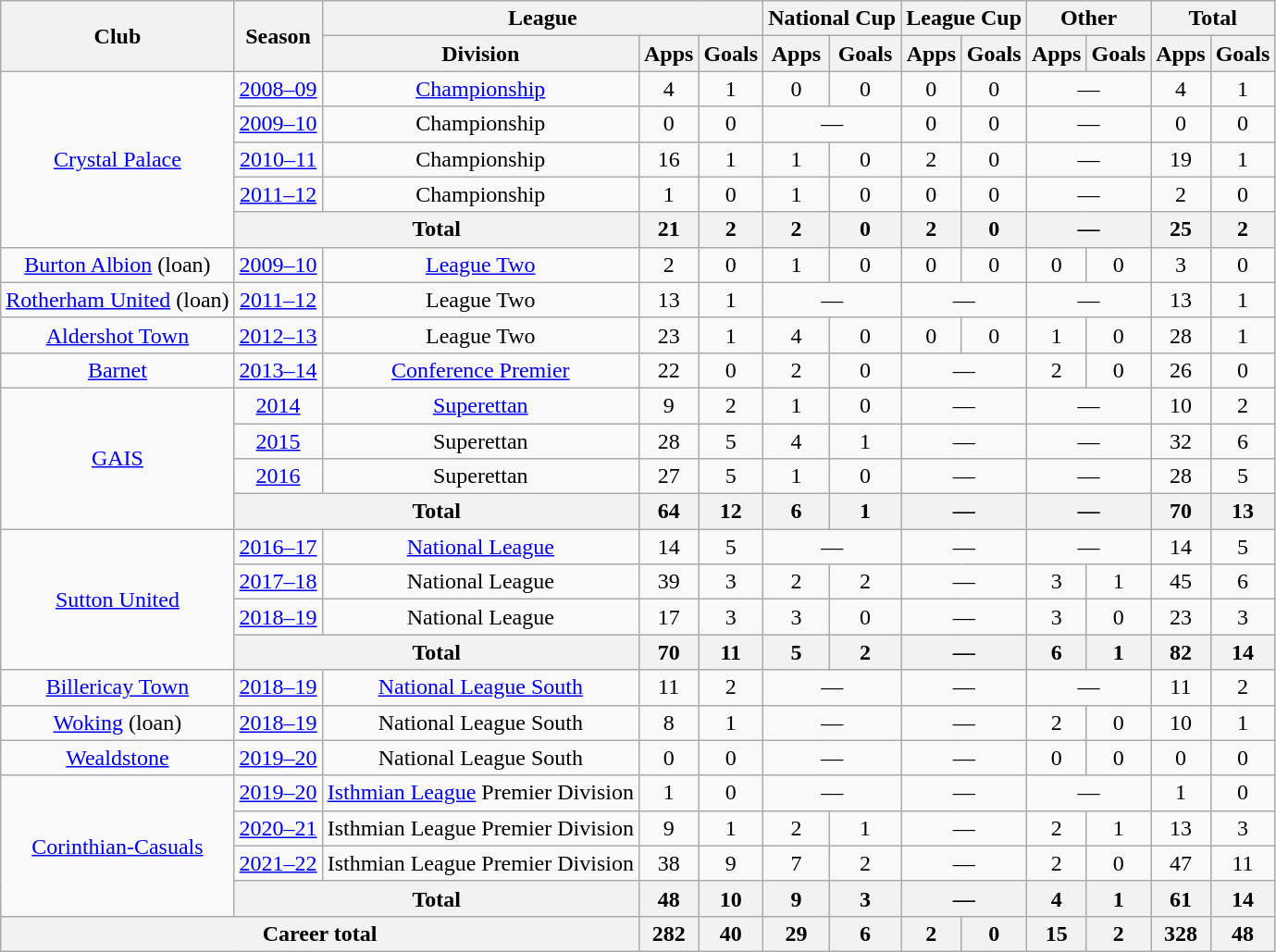<table class="wikitable" style="text-align: center;">
<tr>
<th rowspan="2">Club</th>
<th rowspan="2">Season</th>
<th colspan="3">League</th>
<th colspan="2">National Cup</th>
<th colspan="2">League Cup</th>
<th colspan="2">Other</th>
<th colspan="2">Total</th>
</tr>
<tr>
<th>Division</th>
<th>Apps</th>
<th>Goals</th>
<th>Apps</th>
<th>Goals</th>
<th>Apps</th>
<th>Goals</th>
<th>Apps</th>
<th>Goals</th>
<th>Apps</th>
<th>Goals</th>
</tr>
<tr>
<td rowspan="5" valign="center"><a href='#'>Crystal Palace</a></td>
<td><a href='#'>2008–09</a></td>
<td><a href='#'>Championship</a></td>
<td>4</td>
<td>1</td>
<td>0</td>
<td>0</td>
<td>0</td>
<td>0</td>
<td colspan="2">—</td>
<td>4</td>
<td>1</td>
</tr>
<tr>
<td><a href='#'>2009–10</a></td>
<td>Championship</td>
<td>0</td>
<td>0</td>
<td colspan="2">—</td>
<td>0</td>
<td>0</td>
<td colspan="2">—</td>
<td>0</td>
<td>0</td>
</tr>
<tr>
<td><a href='#'>2010–11</a></td>
<td>Championship</td>
<td>16</td>
<td>1</td>
<td>1</td>
<td>0</td>
<td>2</td>
<td>0</td>
<td colspan="2">—</td>
<td>19</td>
<td>1</td>
</tr>
<tr>
<td><a href='#'>2011–12</a></td>
<td>Championship</td>
<td>1</td>
<td>0</td>
<td>1</td>
<td>0</td>
<td>0</td>
<td>0</td>
<td colspan="2">—</td>
<td>2</td>
<td>0</td>
</tr>
<tr>
<th colspan="2">Total</th>
<th>21</th>
<th>2</th>
<th>2</th>
<th>0</th>
<th>2</th>
<th>0</th>
<th colspan="2">—</th>
<th>25</th>
<th>2</th>
</tr>
<tr>
<td rowspan="1" valign="center"><a href='#'>Burton Albion</a> (loan)</td>
<td><a href='#'>2009–10</a></td>
<td><a href='#'>League Two</a></td>
<td>2</td>
<td>0</td>
<td>1</td>
<td>0</td>
<td>0</td>
<td>0</td>
<td>0</td>
<td>0</td>
<td>3</td>
<td>0</td>
</tr>
<tr>
<td rowspan="1" valign="center"><a href='#'>Rotherham United</a> (loan)</td>
<td><a href='#'>2011–12</a></td>
<td>League Two</td>
<td>13</td>
<td>1</td>
<td colspan="2">—</td>
<td colspan="2">—</td>
<td colspan="2">—</td>
<td>13</td>
<td>1</td>
</tr>
<tr>
<td rowspan="1" valign="center"><a href='#'>Aldershot Town</a></td>
<td><a href='#'>2012–13</a></td>
<td>League Two</td>
<td>23</td>
<td>1</td>
<td>4</td>
<td>0</td>
<td>0</td>
<td>0</td>
<td>1</td>
<td>0</td>
<td>28</td>
<td>1</td>
</tr>
<tr>
<td rowspan="1" valign="center"><a href='#'>Barnet</a></td>
<td><a href='#'>2013–14</a></td>
<td><a href='#'>Conference Premier</a></td>
<td>22</td>
<td>0</td>
<td>2</td>
<td>0</td>
<td colspan="2">—</td>
<td>2</td>
<td>0</td>
<td>26</td>
<td>0</td>
</tr>
<tr>
<td rowspan="4" valign="center"><a href='#'>GAIS</a></td>
<td><a href='#'>2014</a></td>
<td><a href='#'>Superettan</a></td>
<td>9</td>
<td>2</td>
<td>1</td>
<td>0</td>
<td colspan="2">—</td>
<td colspan="2">—</td>
<td>10</td>
<td>2</td>
</tr>
<tr>
<td><a href='#'>2015</a></td>
<td>Superettan</td>
<td>28</td>
<td>5</td>
<td>4</td>
<td>1</td>
<td colspan="2">—</td>
<td colspan="2">—</td>
<td>32</td>
<td>6</td>
</tr>
<tr>
<td><a href='#'>2016</a></td>
<td>Superettan</td>
<td>27</td>
<td>5</td>
<td>1</td>
<td>0</td>
<td colspan="2">—</td>
<td colspan="2">—</td>
<td>28</td>
<td>5</td>
</tr>
<tr>
<th colspan="2">Total</th>
<th>64</th>
<th>12</th>
<th>6</th>
<th>1</th>
<th colspan="2">—</th>
<th colspan="2">—</th>
<th>70</th>
<th>13</th>
</tr>
<tr>
<td rowspan="4" valign="center"><a href='#'>Sutton United</a></td>
<td><a href='#'>2016–17</a></td>
<td><a href='#'>National League</a></td>
<td>14</td>
<td>5</td>
<td colspan="2">—</td>
<td colspan="2">—</td>
<td colspan="2">—</td>
<td>14</td>
<td>5</td>
</tr>
<tr>
<td><a href='#'>2017–18</a></td>
<td>National League</td>
<td>39</td>
<td>3</td>
<td>2</td>
<td>2</td>
<td colspan="2">—</td>
<td>3</td>
<td>1</td>
<td>45</td>
<td>6</td>
</tr>
<tr>
<td><a href='#'>2018–19</a></td>
<td>National League</td>
<td>17</td>
<td>3</td>
<td>3</td>
<td>0</td>
<td colspan="2">—</td>
<td>3</td>
<td>0</td>
<td>23</td>
<td>3</td>
</tr>
<tr>
<th colspan="2">Total</th>
<th>70</th>
<th>11</th>
<th>5</th>
<th>2</th>
<th colspan="2">—</th>
<th>6</th>
<th>1</th>
<th>82</th>
<th>14</th>
</tr>
<tr>
<td rowspan="1" valign="center"><a href='#'>Billericay Town</a></td>
<td><a href='#'>2018–19</a></td>
<td><a href='#'>National League South</a></td>
<td>11</td>
<td>2</td>
<td colspan="2">—</td>
<td colspan="2">—</td>
<td colspan="2">—</td>
<td>11</td>
<td>2</td>
</tr>
<tr>
<td rowspan="1" valign="center"><a href='#'>Woking</a> (loan)</td>
<td><a href='#'>2018–19</a></td>
<td>National League South</td>
<td>8</td>
<td>1</td>
<td colspan="2">—</td>
<td colspan="2">—</td>
<td>2</td>
<td>0</td>
<td>10</td>
<td>1</td>
</tr>
<tr>
<td rowspan="1" valign="center"><a href='#'>Wealdstone</a></td>
<td><a href='#'>2019–20</a></td>
<td>National League South</td>
<td>0</td>
<td>0</td>
<td colspan="2">—</td>
<td colspan="2">—</td>
<td>0</td>
<td>0</td>
<td>0</td>
<td>0</td>
</tr>
<tr>
<td rowspan="4" valign="center"><a href='#'>Corinthian-Casuals</a></td>
<td><a href='#'>2019–20</a></td>
<td><a href='#'>Isthmian League</a> Premier Division</td>
<td>1</td>
<td>0</td>
<td colspan="2">—</td>
<td colspan="2">—</td>
<td colspan="2">—</td>
<td>1</td>
<td>0</td>
</tr>
<tr>
<td><a href='#'>2020–21</a></td>
<td>Isthmian League Premier Division</td>
<td>9</td>
<td>1</td>
<td>2</td>
<td>1</td>
<td colspan="2">—</td>
<td>2</td>
<td>1</td>
<td>13</td>
<td>3</td>
</tr>
<tr>
<td><a href='#'>2021–22</a></td>
<td>Isthmian League Premier Division</td>
<td>38</td>
<td>9</td>
<td>7</td>
<td>2</td>
<td colspan="2">—</td>
<td>2</td>
<td>0</td>
<td>47</td>
<td>11</td>
</tr>
<tr>
<th colspan="2">Total</th>
<th>48</th>
<th>10</th>
<th>9</th>
<th>3</th>
<th colspan="2">—</th>
<th>4</th>
<th>1</th>
<th>61</th>
<th>14</th>
</tr>
<tr>
<th colspan="3">Career total</th>
<th>282</th>
<th>40</th>
<th>29</th>
<th>6</th>
<th>2</th>
<th>0</th>
<th>15</th>
<th>2</th>
<th>328</th>
<th>48</th>
</tr>
</table>
